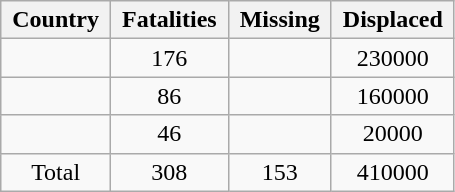<table class="wikitable" style="text-align:center">
<tr>
<th> Country </th>
<th> Fatalities </th>
<th> Missing </th>
<th> Displaced </th>
</tr>
<tr>
<td></td>
<td>176</td>
<td></td>
<td>230000</td>
</tr>
<tr>
<td></td>
<td>86</td>
<td></td>
<td>160000</td>
</tr>
<tr>
<td></td>
<td>46</td>
<td></td>
<td>20000</td>
</tr>
<tr>
<td>Total</td>
<td>308</td>
<td>153</td>
<td>410000</td>
</tr>
</table>
